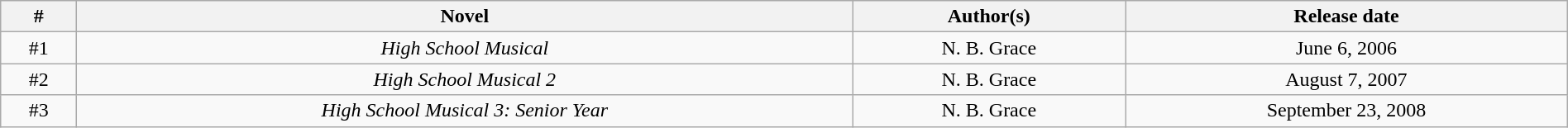<table class="wikitable sortable" width="100%" border="1" style="font-size: 100%; text-align:center">
<tr>
<th>#</th>
<th>Novel</th>
<th>Author(s)</th>
<th>Release date</th>
</tr>
<tr>
<td>#1</td>
<td><em>High School Musical</em></td>
<td>N. B. Grace</td>
<td>June 6, 2006</td>
</tr>
<tr>
<td>#2</td>
<td><em>High School Musical 2</em></td>
<td>N. B. Grace</td>
<td>August 7, 2007</td>
</tr>
<tr>
<td>#3</td>
<td><em>High School Musical 3: Senior Year</em></td>
<td>N. B. Grace</td>
<td>September 23, 2008</td>
</tr>
</table>
